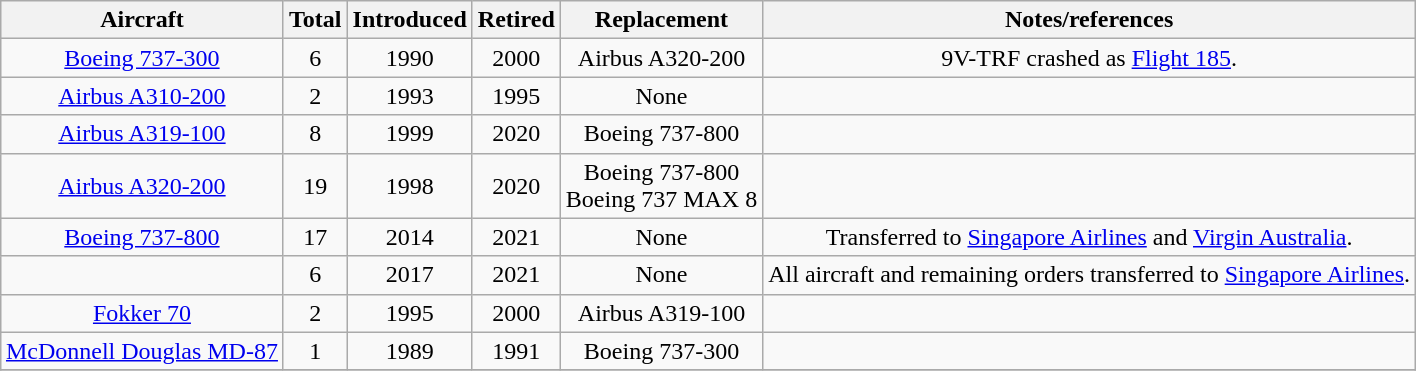<table class="wikitable" style="margin:auto;text-align:center">
<tr>
<th>Aircraft</th>
<th>Total</th>
<th>Introduced</th>
<th>Retired</th>
<th>Replacement</th>
<th>Notes/references</th>
</tr>
<tr>
<td><a href='#'>Boeing 737-300</a></td>
<td>6</td>
<td>1990</td>
<td>2000</td>
<td>Airbus A320-200</td>
<td>9V-TRF crashed as <a href='#'>Flight 185</a>.</td>
</tr>
<tr>
<td><a href='#'>Airbus A310-200</a></td>
<td>2</td>
<td>1993</td>
<td>1995</td>
<td>None</td>
<td></td>
</tr>
<tr>
<td><a href='#'>Airbus A319-100</a></td>
<td>8</td>
<td>1999</td>
<td>2020</td>
<td>Boeing 737-800</td>
<td></td>
</tr>
<tr>
<td><a href='#'>Airbus A320-200</a></td>
<td>19</td>
<td>1998</td>
<td>2020</td>
<td>Boeing 737-800<br>Boeing 737 MAX 8</td>
<td></td>
</tr>
<tr>
<td><a href='#'>Boeing 737-800</a></td>
<td>17</td>
<td>2014</td>
<td>2021</td>
<td>None</td>
<td>Transferred to <a href='#'>Singapore Airlines</a> and <a href='#'>Virgin Australia</a>.</td>
</tr>
<tr>
<td></td>
<td>6</td>
<td>2017</td>
<td>2021</td>
<td>None</td>
<td>All aircraft and remaining orders transferred to <a href='#'>Singapore Airlines</a>.</td>
</tr>
<tr>
<td><a href='#'>Fokker 70</a></td>
<td>2</td>
<td>1995</td>
<td>2000</td>
<td>Airbus A319-100</td>
<td></td>
</tr>
<tr>
<td><a href='#'>McDonnell Douglas MD-87</a></td>
<td>1</td>
<td>1989</td>
<td>1991</td>
<td>Boeing 737-300</td>
<td></td>
</tr>
<tr>
</tr>
</table>
